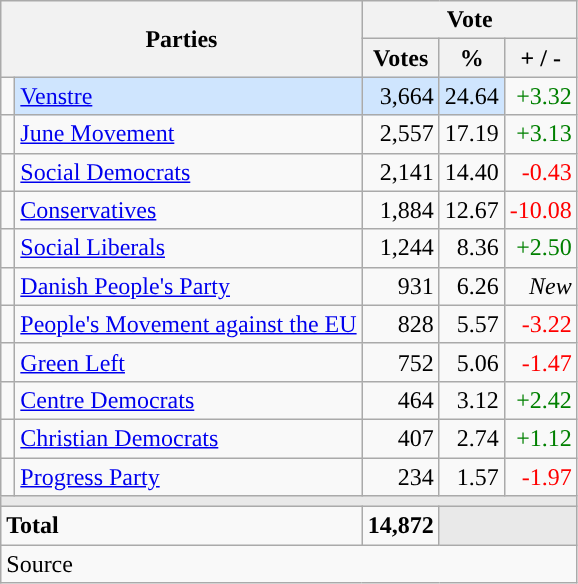<table class="wikitable" style="text-align:right;">
<tr>
<th style="text-align:centre;" rowspan="2" colspan="2" width="225">Parties</th>
<th colspan="3">Vote</th>
</tr>
<tr>
<th width="15">Votes</th>
<th width="15">%</th>
<th width="15">+ / -</th>
</tr>
<tr>
<td width="2" style="color:inherit;background:"></td>
<td bgcolor=#cfe5fe   align="left"><a href='#'>Venstre</a></td>
<td bgcolor=#cfe5fe>3,664</td>
<td bgcolor=#cfe5fe>24.64</td>
<td style=color:green;>+3.32</td>
</tr>
<tr>
<td width="2" style="color:inherit;background:"></td>
<td align="left"><a href='#'>June Movement</a></td>
<td>2,557</td>
<td>17.19</td>
<td style=color:green;>+3.13</td>
</tr>
<tr>
<td width="2" style="color:inherit;background:"></td>
<td align="left"><a href='#'>Social Democrats</a></td>
<td>2,141</td>
<td>14.40</td>
<td style=color:red;>-0.43</td>
</tr>
<tr>
<td width="2" style="color:inherit;background:"></td>
<td align="left"><a href='#'>Conservatives</a></td>
<td>1,884</td>
<td>12.67</td>
<td style=color:red;>-10.08</td>
</tr>
<tr>
<td width="2" style="color:inherit;background:"></td>
<td align="left"><a href='#'>Social Liberals</a></td>
<td>1,244</td>
<td>8.36</td>
<td style=color:green;>+2.50</td>
</tr>
<tr>
<td width="2" style="color:inherit;background:"></td>
<td align="left"><a href='#'>Danish People's Party</a></td>
<td>931</td>
<td>6.26</td>
<td><em>New</em></td>
</tr>
<tr>
<td width="2" style="color:inherit;background:"></td>
<td align="left"><a href='#'>People's Movement against the EU</a></td>
<td>828</td>
<td>5.57</td>
<td style=color:red;>-3.22</td>
</tr>
<tr>
<td width="2" style="color:inherit;background:"></td>
<td align="left"><a href='#'>Green Left</a></td>
<td>752</td>
<td>5.06</td>
<td style=color:red;>-1.47</td>
</tr>
<tr>
<td width="2" style="color:inherit;background:"></td>
<td align="left"><a href='#'>Centre Democrats</a></td>
<td>464</td>
<td>3.12</td>
<td style=color:green;>+2.42</td>
</tr>
<tr>
<td width="2" style="color:inherit;background:"></td>
<td align="left"><a href='#'>Christian Democrats</a></td>
<td>407</td>
<td>2.74</td>
<td style=color:green;>+1.12</td>
</tr>
<tr>
<td width="2" style="color:inherit;background:"></td>
<td align="left"><a href='#'>Progress Party</a></td>
<td>234</td>
<td>1.57</td>
<td style=color:red;>-1.97</td>
</tr>
<tr>
<td colspan="7" bgcolor="#E9E9E9"></td>
</tr>
<tr>
<td align="left" colspan="2"><strong>Total</strong></td>
<td><strong>14,872</strong></td>
<td bgcolor="#E9E9E9" colspan="2"></td>
</tr>
<tr>
<td align="left" colspan="6">Source</td>
</tr>
</table>
